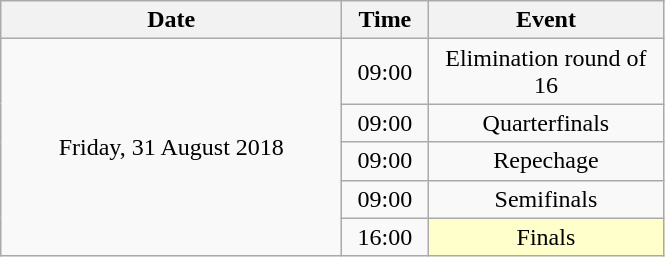<table class = "wikitable" style="text-align:center;">
<tr>
<th width=220>Date</th>
<th width=50>Time</th>
<th width=150>Event</th>
</tr>
<tr>
<td rowspan=5>Friday, 31 August 2018</td>
<td>09:00</td>
<td>Elimination round of 16</td>
</tr>
<tr>
<td>09:00</td>
<td>Quarterfinals</td>
</tr>
<tr>
<td>09:00</td>
<td>Repechage</td>
</tr>
<tr>
<td>09:00</td>
<td>Semifinals</td>
</tr>
<tr>
<td>16:00</td>
<td bgcolor=ffffcc>Finals</td>
</tr>
</table>
